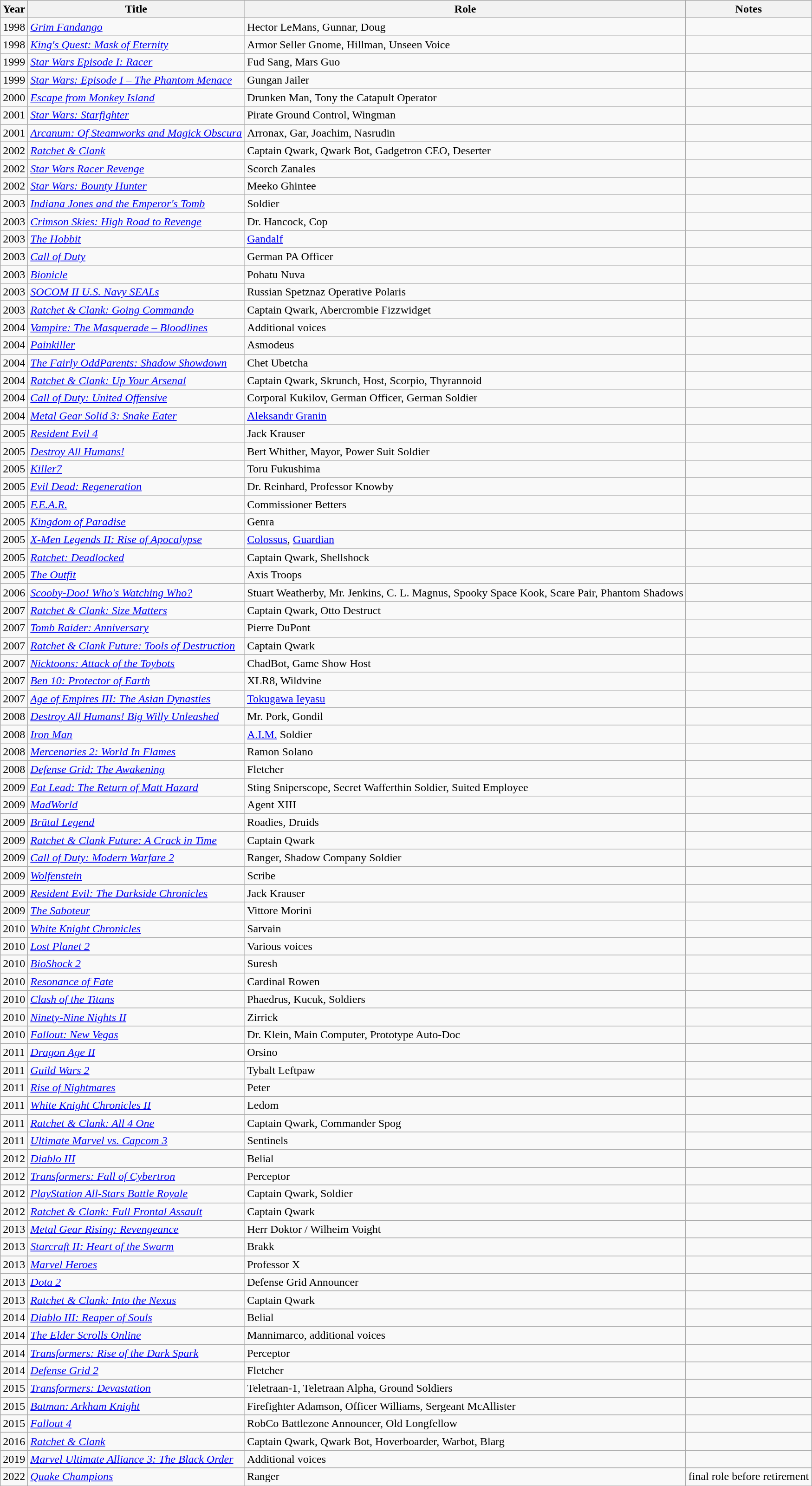<table class="wikitable">
<tr>
<th>Year</th>
<th>Title</th>
<th>Role</th>
<th>Notes</th>
</tr>
<tr>
<td>1998</td>
<td><em><a href='#'>Grim Fandango</a></em></td>
<td>Hector LeMans, Gunnar, Doug</td>
<td></td>
</tr>
<tr>
<td>1998</td>
<td><em><a href='#'>King's Quest: Mask of Eternity</a></em></td>
<td>Armor Seller Gnome, Hillman, Unseen Voice</td>
<td></td>
</tr>
<tr>
<td>1999</td>
<td><em><a href='#'>Star Wars Episode I: Racer</a></em></td>
<td>Fud Sang, Mars Guo</td>
<td></td>
</tr>
<tr>
<td>1999</td>
<td><em><a href='#'>Star Wars: Episode I – The Phantom Menace</a></em></td>
<td>Gungan Jailer</td>
<td></td>
</tr>
<tr>
<td>2000</td>
<td><em><a href='#'>Escape from Monkey Island</a></em></td>
<td>Drunken Man, Tony the Catapult Operator</td>
<td></td>
</tr>
<tr>
<td>2001</td>
<td><em><a href='#'>Star Wars: Starfighter</a></em></td>
<td>Pirate Ground Control, Wingman</td>
<td></td>
</tr>
<tr>
<td>2001</td>
<td><em><a href='#'>Arcanum: Of Steamworks and Magick Obscura</a></em></td>
<td>Arronax, Gar, Joachim, Nasrudin</td>
<td></td>
</tr>
<tr>
<td>2002</td>
<td><em><a href='#'>Ratchet & Clank</a></em></td>
<td>Captain Qwark, Qwark Bot, Gadgetron CEO, Deserter</td>
<td></td>
</tr>
<tr>
<td>2002</td>
<td><em><a href='#'>Star Wars Racer Revenge</a></em></td>
<td>Scorch Zanales</td>
<td></td>
</tr>
<tr>
<td>2002</td>
<td><em><a href='#'>Star Wars: Bounty Hunter</a></em></td>
<td>Meeko Ghintee</td>
<td></td>
</tr>
<tr>
<td>2003</td>
<td><em><a href='#'>Indiana Jones and the Emperor's Tomb</a></em></td>
<td>Soldier</td>
<td></td>
</tr>
<tr>
<td>2003</td>
<td><em><a href='#'>Crimson Skies: High Road to Revenge</a></em></td>
<td>Dr. Hancock, Cop</td>
<td></td>
</tr>
<tr>
<td>2003</td>
<td><em><a href='#'>The Hobbit</a></em></td>
<td><a href='#'>Gandalf</a></td>
<td></td>
</tr>
<tr>
<td>2003</td>
<td><em><a href='#'>Call of Duty</a></em></td>
<td>German PA Officer</td>
<td></td>
</tr>
<tr>
<td>2003</td>
<td><em><a href='#'>Bionicle</a></em></td>
<td>Pohatu Nuva</td>
<td></td>
</tr>
<tr>
<td>2003</td>
<td><em><a href='#'>SOCOM II U.S. Navy SEALs</a></em></td>
<td>Russian Spetznaz Operative Polaris</td>
<td></td>
</tr>
<tr>
<td>2003</td>
<td><em><a href='#'>Ratchet & Clank: Going Commando</a></em></td>
<td>Captain Qwark, Abercrombie Fizzwidget</td>
<td></td>
</tr>
<tr>
<td>2004</td>
<td><em><a href='#'>Vampire: The Masquerade – Bloodlines</a></em></td>
<td>Additional voices</td>
<td></td>
</tr>
<tr>
<td>2004</td>
<td><em><a href='#'>Painkiller</a></em></td>
<td>Asmodeus</td>
<td></td>
</tr>
<tr>
<td>2004</td>
<td><em><a href='#'>The Fairly OddParents: Shadow Showdown</a></em></td>
<td>Chet Ubetcha</td>
<td></td>
</tr>
<tr>
<td>2004</td>
<td><em><a href='#'>Ratchet & Clank: Up Your Arsenal</a></em></td>
<td>Captain Qwark, Skrunch, Host, Scorpio, Thyrannoid</td>
<td></td>
</tr>
<tr>
<td>2004</td>
<td><em><a href='#'>Call of Duty: United Offensive</a></em></td>
<td>Corporal Kukilov, German Officer, German Soldier</td>
<td></td>
</tr>
<tr>
<td>2004</td>
<td><em><a href='#'>Metal Gear Solid 3: Snake Eater</a></em></td>
<td><a href='#'>Aleksandr Granin</a></td>
<td></td>
</tr>
<tr>
<td>2005</td>
<td><em><a href='#'>Resident Evil 4</a></em></td>
<td>Jack Krauser</td>
<td></td>
</tr>
<tr>
<td>2005</td>
<td><em><a href='#'>Destroy All Humans!</a></em></td>
<td>Bert Whither, Mayor, Power Suit Soldier</td>
<td></td>
</tr>
<tr>
<td>2005</td>
<td><em><a href='#'>Killer7</a></em></td>
<td>Toru Fukushima</td>
<td></td>
</tr>
<tr>
<td>2005</td>
<td><em><a href='#'>Evil Dead: Regeneration</a></em></td>
<td>Dr. Reinhard, Professor Knowby</td>
<td></td>
</tr>
<tr>
<td>2005</td>
<td><em><a href='#'>F.E.A.R.</a></em></td>
<td>Commissioner Betters</td>
<td></td>
</tr>
<tr>
<td>2005</td>
<td><em><a href='#'>Kingdom of Paradise</a></em></td>
<td>Genra</td>
<td></td>
</tr>
<tr>
<td>2005</td>
<td><em><a href='#'>X-Men Legends II: Rise of Apocalypse</a></em></td>
<td><a href='#'>Colossus</a>, <a href='#'>Guardian</a></td>
<td></td>
</tr>
<tr>
<td>2005</td>
<td><em><a href='#'>Ratchet: Deadlocked</a></em></td>
<td>Captain Qwark, Shellshock</td>
<td></td>
</tr>
<tr>
<td>2005</td>
<td><em><a href='#'>The Outfit</a></em></td>
<td>Axis Troops</td>
<td></td>
</tr>
<tr>
<td>2006</td>
<td><em><a href='#'>Scooby-Doo! Who's Watching Who?</a></em></td>
<td>Stuart Weatherby, Mr. Jenkins, C. L. Magnus, Spooky Space Kook, Scare Pair, Phantom Shadows</td>
<td></td>
</tr>
<tr>
<td>2007</td>
<td><em><a href='#'>Ratchet & Clank: Size Matters</a></em></td>
<td>Captain Qwark, Otto Destruct</td>
<td></td>
</tr>
<tr>
<td>2007</td>
<td><em><a href='#'>Tomb Raider: Anniversary</a></em></td>
<td>Pierre DuPont</td>
<td></td>
</tr>
<tr>
<td>2007</td>
<td><em><a href='#'>Ratchet & Clank Future: Tools of Destruction</a></em></td>
<td>Captain Qwark</td>
<td></td>
</tr>
<tr>
<td>2007</td>
<td><em><a href='#'>Nicktoons: Attack of the Toybots</a></em></td>
<td>ChadBot, Game Show Host</td>
<td></td>
</tr>
<tr>
<td>2007</td>
<td><em><a href='#'>Ben 10: Protector of Earth</a></em></td>
<td>XLR8, Wildvine</td>
<td></td>
</tr>
<tr>
<td>2007</td>
<td><em><a href='#'>Age of Empires III: The Asian Dynasties</a></em></td>
<td><a href='#'>Tokugawa Ieyasu</a></td>
<td></td>
</tr>
<tr>
<td>2008</td>
<td><em><a href='#'>Destroy All Humans! Big Willy Unleashed</a></em></td>
<td>Mr. Pork, Gondil</td>
<td></td>
</tr>
<tr>
<td>2008</td>
<td><em><a href='#'>Iron Man</a></em></td>
<td><a href='#'>A.I.M.</a> Soldier</td>
<td></td>
</tr>
<tr>
<td>2008</td>
<td><em><a href='#'>Mercenaries 2: World In Flames</a></em></td>
<td>Ramon Solano</td>
<td></td>
</tr>
<tr>
<td>2008</td>
<td><em><a href='#'>Defense Grid: The Awakening</a></em></td>
<td>Fletcher</td>
<td></td>
</tr>
<tr>
<td>2009</td>
<td><em><a href='#'>Eat Lead: The Return of Matt Hazard</a></em></td>
<td>Sting Sniperscope, Secret Wafferthin Soldier, Suited Employee</td>
<td></td>
</tr>
<tr>
<td>2009</td>
<td><em><a href='#'>MadWorld</a></em></td>
<td>Agent XIII</td>
<td></td>
</tr>
<tr>
<td>2009</td>
<td><em><a href='#'>Brütal Legend</a></em></td>
<td>Roadies, Druids</td>
<td></td>
</tr>
<tr>
<td>2009</td>
<td><em><a href='#'>Ratchet & Clank Future: A Crack in Time</a></em></td>
<td>Captain Qwark</td>
<td></td>
</tr>
<tr>
<td>2009</td>
<td><em><a href='#'>Call of Duty: Modern Warfare 2</a></em></td>
<td>Ranger, Shadow Company Soldier</td>
<td></td>
</tr>
<tr>
<td>2009</td>
<td><em><a href='#'>Wolfenstein</a></em></td>
<td>Scribe</td>
<td></td>
</tr>
<tr>
<td>2009</td>
<td><em><a href='#'>Resident Evil: The Darkside Chronicles</a></em></td>
<td>Jack Krauser</td>
<td></td>
</tr>
<tr>
<td>2009</td>
<td><em><a href='#'>The Saboteur</a></em></td>
<td>Vittore Morini</td>
<td></td>
</tr>
<tr>
<td>2010</td>
<td><em><a href='#'>White Knight Chronicles</a></em></td>
<td>Sarvain</td>
<td></td>
</tr>
<tr>
<td>2010</td>
<td><em><a href='#'>Lost Planet 2</a></em></td>
<td>Various voices</td>
<td></td>
</tr>
<tr>
<td>2010</td>
<td><em><a href='#'>BioShock 2</a></em></td>
<td>Suresh</td>
<td></td>
</tr>
<tr>
<td>2010</td>
<td><em><a href='#'>Resonance of Fate</a></em></td>
<td>Cardinal Rowen</td>
<td></td>
</tr>
<tr>
<td>2010</td>
<td><em><a href='#'>Clash of the Titans</a></em></td>
<td>Phaedrus, Kucuk, Soldiers</td>
<td></td>
</tr>
<tr>
<td>2010</td>
<td><em><a href='#'>Ninety-Nine Nights II</a></em></td>
<td>Zirrick</td>
<td></td>
</tr>
<tr>
<td>2010</td>
<td><em><a href='#'>Fallout: New Vegas</a></em></td>
<td>Dr. Klein, Main Computer, Prototype Auto-Doc</td>
<td></td>
</tr>
<tr>
<td>2011</td>
<td><em><a href='#'>Dragon Age II</a></em></td>
<td>Orsino</td>
<td></td>
</tr>
<tr>
<td>2011</td>
<td><em><a href='#'>Guild Wars 2</a></em></td>
<td>Tybalt Leftpaw</td>
<td></td>
</tr>
<tr>
<td>2011</td>
<td><em><a href='#'>Rise of Nightmares</a></em></td>
<td>Peter</td>
<td></td>
</tr>
<tr>
<td>2011</td>
<td><em><a href='#'>White Knight Chronicles II</a></em></td>
<td>Ledom</td>
<td></td>
</tr>
<tr>
<td>2011</td>
<td><em><a href='#'>Ratchet & Clank: All 4 One</a></em></td>
<td>Captain Qwark, Commander Spog</td>
<td></td>
</tr>
<tr>
<td>2011</td>
<td><em><a href='#'>Ultimate Marvel vs. Capcom 3</a></em></td>
<td>Sentinels</td>
<td></td>
</tr>
<tr>
<td>2012</td>
<td><em><a href='#'>Diablo III</a></em></td>
<td>Belial</td>
<td></td>
</tr>
<tr>
<td>2012</td>
<td><em><a href='#'>Transformers: Fall of Cybertron</a></em></td>
<td>Perceptor</td>
<td></td>
</tr>
<tr>
<td>2012</td>
<td><em><a href='#'>PlayStation All-Stars Battle Royale</a></em></td>
<td>Captain Qwark, Soldier</td>
<td></td>
</tr>
<tr>
<td>2012</td>
<td><em><a href='#'>Ratchet & Clank: Full Frontal Assault</a></em></td>
<td>Captain Qwark</td>
<td></td>
</tr>
<tr>
<td>2013</td>
<td><em><a href='#'>Metal Gear Rising: Revengeance</a></em></td>
<td>Herr Doktor / Wilheim Voight</td>
<td></td>
</tr>
<tr>
<td>2013</td>
<td><em><a href='#'>Starcraft II: Heart of the Swarm</a></em></td>
<td>Brakk</td>
<td></td>
</tr>
<tr>
<td>2013</td>
<td><em><a href='#'>Marvel Heroes</a></em></td>
<td>Professor X</td>
<td></td>
</tr>
<tr>
<td>2013</td>
<td><em><a href='#'>Dota 2</a></em></td>
<td>Defense Grid Announcer</td>
<td></td>
</tr>
<tr>
<td>2013</td>
<td><em><a href='#'>Ratchet & Clank: Into the Nexus</a></em></td>
<td>Captain Qwark</td>
<td></td>
</tr>
<tr>
<td>2014</td>
<td><em><a href='#'>Diablo III: Reaper of Souls</a></em></td>
<td>Belial</td>
<td></td>
</tr>
<tr>
<td>2014</td>
<td><em><a href='#'>The Elder Scrolls Online</a></em></td>
<td>Mannimarco, additional voices</td>
<td></td>
</tr>
<tr>
<td>2014</td>
<td><em><a href='#'>Transformers: Rise of the Dark Spark</a></em></td>
<td>Perceptor</td>
<td></td>
</tr>
<tr>
<td>2014</td>
<td><em><a href='#'>Defense Grid 2</a></em></td>
<td>Fletcher</td>
<td></td>
</tr>
<tr>
<td>2015</td>
<td><em><a href='#'>Transformers: Devastation</a></em></td>
<td>Teletraan-1, Teletraan Alpha, Ground Soldiers</td>
<td></td>
</tr>
<tr>
<td>2015</td>
<td><em><a href='#'>Batman: Arkham Knight</a></em></td>
<td>Firefighter Adamson, Officer Williams, Sergeant McAllister</td>
<td></td>
</tr>
<tr>
<td>2015</td>
<td><em><a href='#'>Fallout 4</a></em></td>
<td>RobCo Battlezone Announcer, Old Longfellow</td>
<td></td>
</tr>
<tr>
<td>2016</td>
<td><em><a href='#'>Ratchet & Clank</a></em></td>
<td>Captain Qwark, Qwark Bot, Hoverboarder, Warbot, Blarg</td>
<td></td>
</tr>
<tr>
<td>2019</td>
<td><em><a href='#'>Marvel Ultimate Alliance 3: The Black Order</a></em></td>
<td>Additional voices</td>
<td></td>
</tr>
<tr>
<td>2022</td>
<td><em><a href='#'>Quake Champions</a></em></td>
<td>Ranger</td>
<td>final role before retirement</td>
</tr>
</table>
